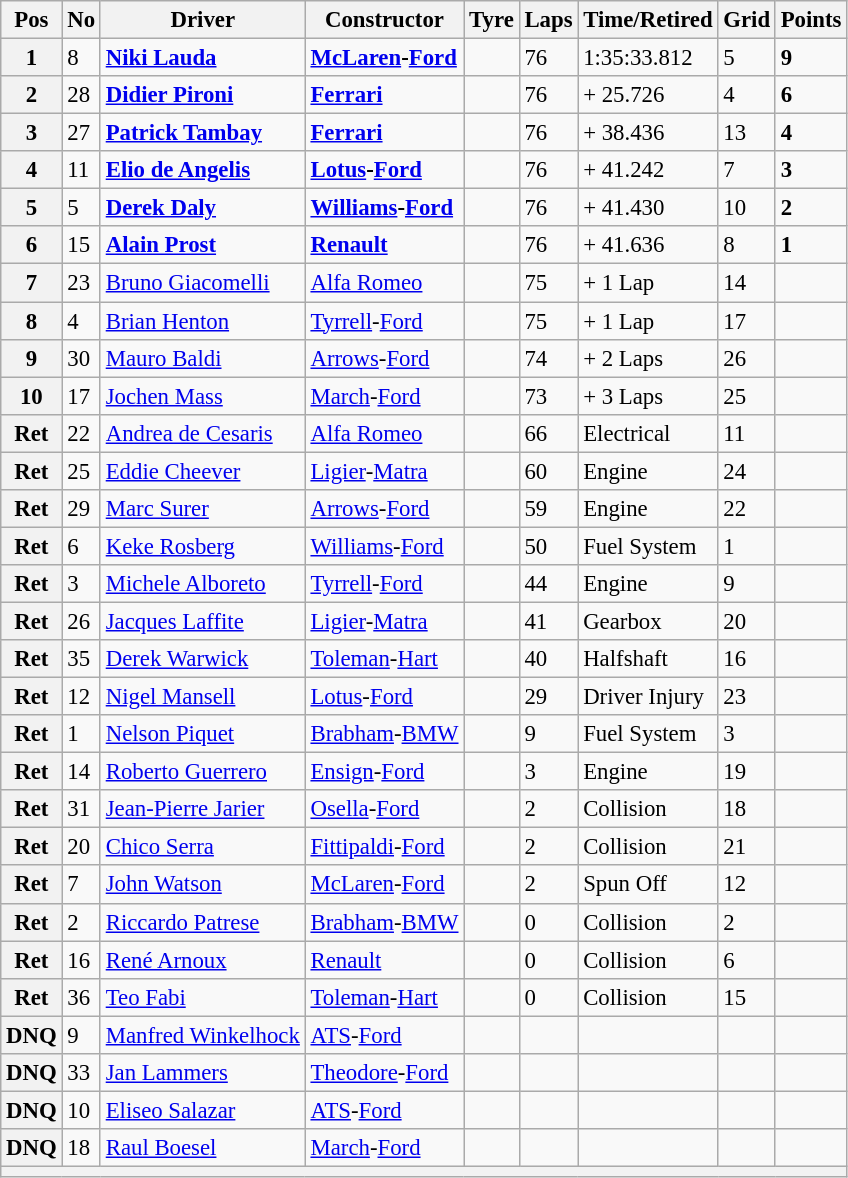<table class="wikitable" style="font-size:95%;">
<tr>
<th>Pos</th>
<th>No</th>
<th>Driver</th>
<th>Constructor</th>
<th>Tyre</th>
<th>Laps</th>
<th>Time/Retired</th>
<th>Grid</th>
<th>Points</th>
</tr>
<tr>
<th>1</th>
<td>8</td>
<td> <strong><a href='#'>Niki Lauda</a></strong></td>
<td><strong><a href='#'>McLaren</a>-<a href='#'>Ford</a></strong></td>
<td></td>
<td>76</td>
<td>1:35:33.812</td>
<td>5</td>
<td><strong>9</strong></td>
</tr>
<tr>
<th>2</th>
<td>28</td>
<td> <strong><a href='#'>Didier Pironi</a></strong></td>
<td><strong><a href='#'>Ferrari</a></strong></td>
<td></td>
<td>76</td>
<td>+ 25.726</td>
<td>4</td>
<td><strong>6</strong></td>
</tr>
<tr>
<th>3</th>
<td>27</td>
<td> <strong><a href='#'>Patrick Tambay</a></strong></td>
<td><strong><a href='#'>Ferrari</a></strong></td>
<td></td>
<td>76</td>
<td>+ 38.436</td>
<td>13</td>
<td><strong>4</strong></td>
</tr>
<tr>
<th>4</th>
<td>11</td>
<td> <strong><a href='#'>Elio de Angelis</a></strong></td>
<td><strong><a href='#'>Lotus</a>-<a href='#'>Ford</a></strong></td>
<td></td>
<td>76</td>
<td>+ 41.242</td>
<td>7</td>
<td><strong>3</strong></td>
</tr>
<tr>
<th>5</th>
<td>5</td>
<td> <strong><a href='#'>Derek Daly</a></strong></td>
<td><strong><a href='#'>Williams</a>-<a href='#'>Ford</a></strong></td>
<td></td>
<td>76</td>
<td>+ 41.430</td>
<td>10</td>
<td><strong>2</strong></td>
</tr>
<tr>
<th>6</th>
<td>15</td>
<td> <strong><a href='#'>Alain Prost</a></strong></td>
<td><strong><a href='#'>Renault</a></strong></td>
<td></td>
<td>76</td>
<td>+ 41.636</td>
<td>8</td>
<td><strong>1</strong></td>
</tr>
<tr>
<th>7</th>
<td>23</td>
<td> <a href='#'>Bruno Giacomelli</a></td>
<td><a href='#'>Alfa Romeo</a></td>
<td></td>
<td>75</td>
<td>+ 1 Lap</td>
<td>14</td>
<td> </td>
</tr>
<tr>
<th>8</th>
<td>4</td>
<td> <a href='#'>Brian Henton</a></td>
<td><a href='#'>Tyrrell</a>-<a href='#'>Ford</a></td>
<td></td>
<td>75</td>
<td>+ 1 Lap</td>
<td>17</td>
<td> </td>
</tr>
<tr>
<th>9</th>
<td>30</td>
<td> <a href='#'>Mauro Baldi</a></td>
<td><a href='#'>Arrows</a>-<a href='#'>Ford</a></td>
<td></td>
<td>74</td>
<td>+ 2 Laps</td>
<td>26</td>
<td> </td>
</tr>
<tr>
<th>10</th>
<td>17</td>
<td> <a href='#'>Jochen Mass</a></td>
<td><a href='#'>March</a>-<a href='#'>Ford</a></td>
<td></td>
<td>73</td>
<td>+ 3 Laps</td>
<td>25</td>
<td> </td>
</tr>
<tr>
<th>Ret</th>
<td>22</td>
<td> <a href='#'>Andrea de Cesaris</a></td>
<td><a href='#'>Alfa Romeo</a></td>
<td></td>
<td>66</td>
<td>Electrical</td>
<td>11</td>
<td> </td>
</tr>
<tr>
<th>Ret</th>
<td>25</td>
<td> <a href='#'>Eddie Cheever</a></td>
<td><a href='#'>Ligier</a>-<a href='#'>Matra</a></td>
<td></td>
<td>60</td>
<td>Engine</td>
<td>24</td>
<td> </td>
</tr>
<tr>
<th>Ret</th>
<td>29</td>
<td> <a href='#'>Marc Surer</a></td>
<td><a href='#'>Arrows</a>-<a href='#'>Ford</a></td>
<td></td>
<td>59</td>
<td>Engine</td>
<td>22</td>
<td> </td>
</tr>
<tr>
<th>Ret</th>
<td>6</td>
<td> <a href='#'>Keke Rosberg</a></td>
<td><a href='#'>Williams</a>-<a href='#'>Ford</a></td>
<td></td>
<td>50</td>
<td>Fuel System</td>
<td>1</td>
<td> </td>
</tr>
<tr>
<th>Ret</th>
<td>3</td>
<td> <a href='#'>Michele Alboreto</a></td>
<td><a href='#'>Tyrrell</a>-<a href='#'>Ford</a></td>
<td></td>
<td>44</td>
<td>Engine</td>
<td>9</td>
<td> </td>
</tr>
<tr>
<th>Ret</th>
<td>26</td>
<td> <a href='#'>Jacques Laffite</a></td>
<td><a href='#'>Ligier</a>-<a href='#'>Matra</a></td>
<td></td>
<td>41</td>
<td>Gearbox</td>
<td>20</td>
<td> </td>
</tr>
<tr>
<th>Ret</th>
<td>35</td>
<td> <a href='#'>Derek Warwick</a></td>
<td><a href='#'>Toleman</a>-<a href='#'>Hart</a></td>
<td></td>
<td>40</td>
<td>Halfshaft</td>
<td>16</td>
<td> </td>
</tr>
<tr>
<th>Ret</th>
<td>12</td>
<td> <a href='#'>Nigel Mansell</a></td>
<td><a href='#'>Lotus</a>-<a href='#'>Ford</a></td>
<td></td>
<td>29</td>
<td>Driver Injury</td>
<td>23</td>
<td> </td>
</tr>
<tr>
<th>Ret</th>
<td>1</td>
<td> <a href='#'>Nelson Piquet</a></td>
<td><a href='#'>Brabham</a>-<a href='#'>BMW</a></td>
<td></td>
<td>9</td>
<td>Fuel System</td>
<td>3</td>
<td> </td>
</tr>
<tr>
<th>Ret</th>
<td>14</td>
<td> <a href='#'>Roberto Guerrero</a></td>
<td><a href='#'>Ensign</a>-<a href='#'>Ford</a></td>
<td></td>
<td>3</td>
<td>Engine</td>
<td>19</td>
<td> </td>
</tr>
<tr>
<th>Ret</th>
<td>31</td>
<td> <a href='#'>Jean-Pierre Jarier</a></td>
<td><a href='#'>Osella</a>-<a href='#'>Ford</a></td>
<td></td>
<td>2</td>
<td>Collision</td>
<td>18</td>
<td> </td>
</tr>
<tr>
<th>Ret</th>
<td>20</td>
<td> <a href='#'>Chico Serra</a></td>
<td><a href='#'>Fittipaldi</a>-<a href='#'>Ford</a></td>
<td></td>
<td>2</td>
<td>Collision</td>
<td>21</td>
<td> </td>
</tr>
<tr>
<th>Ret</th>
<td>7</td>
<td> <a href='#'>John Watson</a></td>
<td><a href='#'>McLaren</a>-<a href='#'>Ford</a></td>
<td></td>
<td>2</td>
<td>Spun Off</td>
<td>12</td>
<td> </td>
</tr>
<tr>
<th>Ret</th>
<td>2</td>
<td> <a href='#'>Riccardo Patrese</a></td>
<td><a href='#'>Brabham</a>-<a href='#'>BMW</a></td>
<td></td>
<td>0</td>
<td>Collision</td>
<td>2</td>
<td> </td>
</tr>
<tr>
<th>Ret</th>
<td>16</td>
<td> <a href='#'>René Arnoux</a></td>
<td><a href='#'>Renault</a></td>
<td></td>
<td>0</td>
<td>Collision</td>
<td>6</td>
<td> </td>
</tr>
<tr>
<th>Ret</th>
<td>36</td>
<td> <a href='#'>Teo Fabi</a></td>
<td><a href='#'>Toleman</a>-<a href='#'>Hart</a></td>
<td></td>
<td>0</td>
<td>Collision</td>
<td>15</td>
<td> </td>
</tr>
<tr>
<th>DNQ</th>
<td>9</td>
<td> <a href='#'>Manfred Winkelhock</a></td>
<td><a href='#'>ATS</a>-<a href='#'>Ford</a></td>
<td></td>
<td> </td>
<td></td>
<td></td>
<td> </td>
</tr>
<tr>
<th>DNQ</th>
<td>33</td>
<td> <a href='#'>Jan Lammers</a></td>
<td><a href='#'>Theodore</a>-<a href='#'>Ford</a></td>
<td></td>
<td> </td>
<td></td>
<td></td>
<td> </td>
</tr>
<tr>
<th>DNQ</th>
<td>10</td>
<td> <a href='#'>Eliseo Salazar</a></td>
<td><a href='#'>ATS</a>-<a href='#'>Ford</a></td>
<td></td>
<td> </td>
<td></td>
<td></td>
<td> </td>
</tr>
<tr>
<th>DNQ</th>
<td>18</td>
<td> <a href='#'>Raul Boesel</a></td>
<td><a href='#'>March</a>-<a href='#'>Ford</a></td>
<td></td>
<td> </td>
<td> </td>
<td> </td>
<td> </td>
</tr>
<tr>
<th colspan="9"></th>
</tr>
</table>
